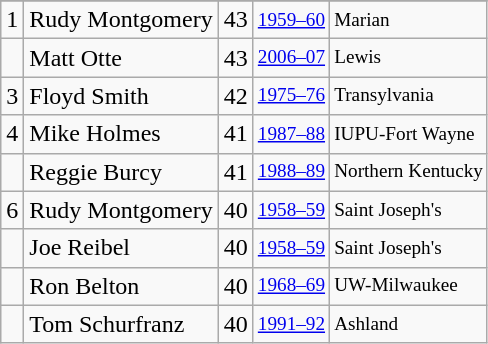<table class="wikitable">
<tr>
</tr>
<tr>
<td>1</td>
<td>Rudy Montgomery</td>
<td>43</td>
<td style="font-size:80%;"><a href='#'>1959–60</a></td>
<td style="font-size:80%;">Marian</td>
</tr>
<tr>
<td></td>
<td>Matt Otte</td>
<td>43</td>
<td style="font-size:80%;"><a href='#'>2006–07</a></td>
<td style="font-size:80%;">Lewis</td>
</tr>
<tr>
<td>3</td>
<td>Floyd Smith</td>
<td>42</td>
<td style="font-size:80%;"><a href='#'>1975–76</a></td>
<td style="font-size:80%;">Transylvania</td>
</tr>
<tr>
<td>4</td>
<td>Mike Holmes</td>
<td>41</td>
<td style="font-size:80%;"><a href='#'>1987–88</a></td>
<td style="font-size:80%;">IUPU-Fort Wayne</td>
</tr>
<tr>
<td></td>
<td>Reggie Burcy</td>
<td>41</td>
<td style="font-size:80%;"><a href='#'>1988–89</a></td>
<td style="font-size:80%;">Northern Kentucky</td>
</tr>
<tr>
<td>6</td>
<td>Rudy Montgomery</td>
<td>40</td>
<td style="font-size:80%;"><a href='#'>1958–59</a></td>
<td style="font-size:80%;">Saint Joseph's</td>
</tr>
<tr>
<td></td>
<td>Joe Reibel</td>
<td>40</td>
<td style="font-size:80%;"><a href='#'>1958–59</a></td>
<td style="font-size:80%;">Saint Joseph's</td>
</tr>
<tr>
<td></td>
<td>Ron Belton</td>
<td>40</td>
<td style="font-size:80%;"><a href='#'>1968–69</a></td>
<td style="font-size:80%;">UW-Milwaukee</td>
</tr>
<tr>
<td></td>
<td>Tom Schurfranz</td>
<td>40</td>
<td style="font-size:80%;"><a href='#'>1991–92</a></td>
<td style="font-size:80%;">Ashland</td>
</tr>
</table>
